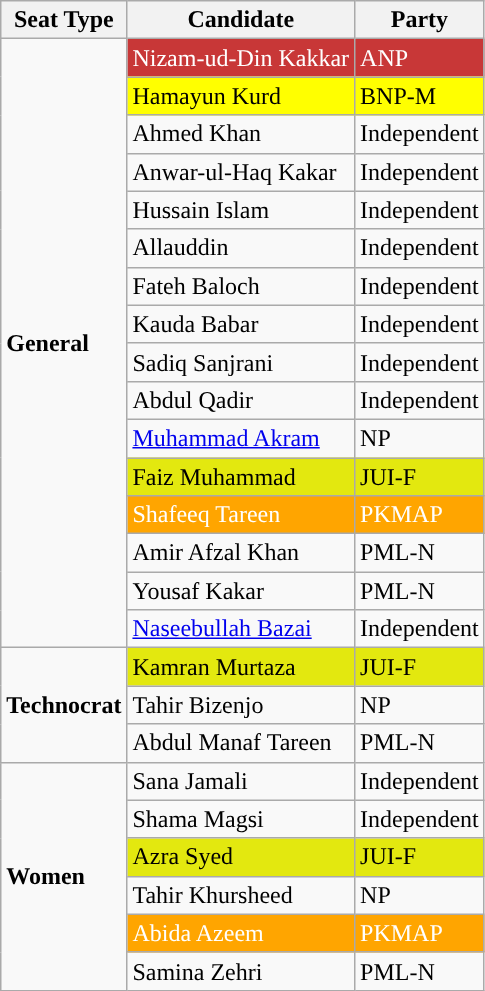<table class="wikitable">
<tr>
<th>Seat Type</th>
<th>Candidate</th>
<th>Party</th>
</tr>
<tr>
<td rowspan="16"><strong>General</strong></td>
<td style="background:#c83737;color:white">Nizam-ud-Din Kakkar</td>
<td style="background:#c83737;color:white">ANP</td>
</tr>
<tr>
<td style="background:yellow;color:black">Hamayun Kurd</td>
<td style="background:yellow;color:black">BNP-M</td>
</tr>
<tr>
<td style="background:">Ahmed Khan</td>
<td style="background:">Independent</td>
</tr>
<tr>
<td style="background:">Anwar-ul-Haq Kakar</td>
<td style="background:">Independent</td>
</tr>
<tr>
<td style="background:">Hussain Islam</td>
<td style="background:">Independent</td>
</tr>
<tr>
<td style="background:">Allauddin</td>
<td style="background:">Independent</td>
</tr>
<tr>
<td style="background:">Fateh Baloch</td>
<td style="background:">Independent</td>
</tr>
<tr>
<td style="background:">Kauda Babar</td>
<td style="background:">Independent</td>
</tr>
<tr>
<td style="background:">Sadiq Sanjrani</td>
<td style="background:">Independent</td>
</tr>
<tr>
<td style="background:">Abdul Qadir</td>
<td style="background:">Independent</td>
</tr>
<tr>
<td style="background:"><a href='#'>Muhammad Akram</a></td>
<td style="background:">NP</td>
</tr>
<tr>
<td style="background:#E3E80F">Faiz Muhammad</td>
<td style="background:#E3E80F">JUI-F</td>
</tr>
<tr>
<td style="background:orange;color:white">Shafeeq Tareen</td>
<td style="background:orange;color:white">PKMAP</td>
</tr>
<tr>
<td style="background:">Amir Afzal Khan</td>
<td style="background:">PML-N</td>
</tr>
<tr>
<td style="background:">Yousaf Kakar</td>
<td style="background:">PML-N</td>
</tr>
<tr>
<td style="background:"><a href='#'>Naseebullah Bazai</a></td>
<td style="background:">Independent</td>
</tr>
<tr>
<td rowspan="3"><strong>Technocrat</strong></td>
<td style="background:#E3E80F">Kamran Murtaza</td>
<td style="background:#E3E80F">JUI-F</td>
</tr>
<tr>
<td style="background:">Tahir Bizenjo</td>
<td style="background:">NP</td>
</tr>
<tr>
<td style="background:">Abdul Manaf Tareen</td>
<td style="background:">PML-N</td>
</tr>
<tr>
<td rowspan="6"><strong>Women</strong></td>
<td style="background:">Sana Jamali</td>
<td style="background:">Independent</td>
</tr>
<tr>
<td style="background:">Shama Magsi</td>
<td style="background:">Independent</td>
</tr>
<tr>
<td style="background:#E3E80F">Azra Syed</td>
<td style="background:#E3E80F">JUI-F</td>
</tr>
<tr>
<td style="background:">Tahir Khursheed</td>
<td style="background:">NP</td>
</tr>
<tr>
<td style="background:orange;color:white">Abida Azeem</td>
<td style="background:orange;color:white">PKMAP</td>
</tr>
<tr>
<td style="background:">Samina Zehri</td>
<td style="background:">PML-N</td>
</tr>
</table>
